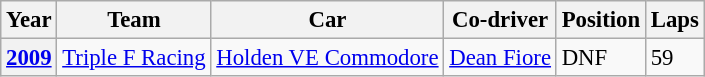<table class="wikitable" style="font-size: 95%;">
<tr>
<th>Year</th>
<th>Team</th>
<th>Car</th>
<th>Co-driver</th>
<th>Position</th>
<th>Laps</th>
</tr>
<tr>
<th><a href='#'>2009</a></th>
<td><a href='#'>Triple F Racing</a></td>
<td><a href='#'>Holden VE Commodore</a></td>
<td> <a href='#'>Dean Fiore</a></td>
<td>DNF</td>
<td>59</td>
</tr>
</table>
